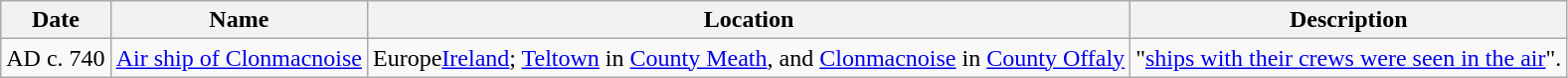<table class="wikitable sortable mw-datatable sticky-header sort-under-center">
<tr>
<th>Date</th>
<th>Name</th>
<th>Location</th>
<th>Description</th>
</tr>
<tr>
<td data-sort-value="0740">AD c. 740</td>
<td><a href='#'>Air ship of Clonmacnoise</a></td>
<td><span>Europe</span><a href='#'>Ireland</a>; <a href='#'>Teltown</a> in <a href='#'>County Meath</a>, and <a href='#'>Clonmacnoise</a> in <a href='#'>County Offaly</a></td>
<td> "<a href='#'>ships with their crews were seen in the air</a>".</td>
</tr>
</table>
